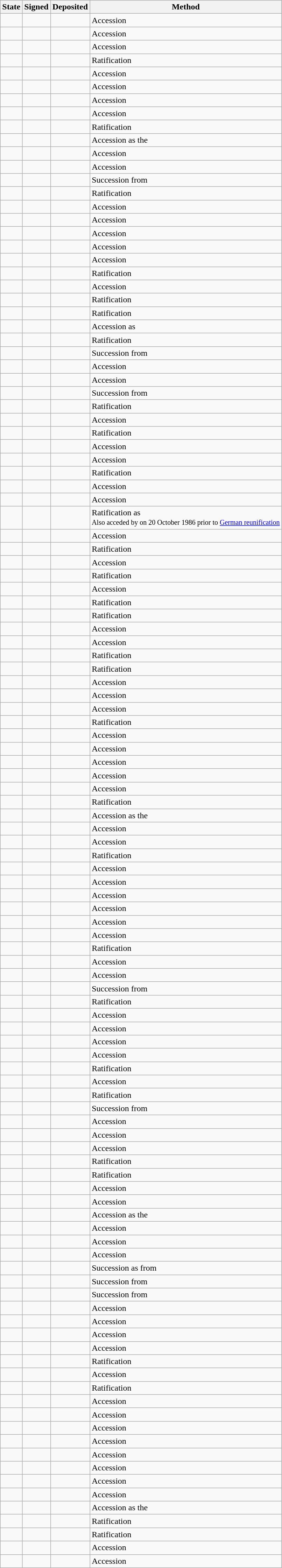<table class="wikitable sortable">
<tr>
<th>State</th>
<th>Signed</th>
<th>Deposited</th>
<th>Method</th>
</tr>
<tr>
<td></td>
<td></td>
<td></td>
<td>Accession</td>
</tr>
<tr>
<td></td>
<td></td>
<td></td>
<td>Accession</td>
</tr>
<tr>
<td></td>
<td></td>
<td></td>
<td>Accession</td>
</tr>
<tr>
<td></td>
<td></td>
<td></td>
<td>Ratification</td>
</tr>
<tr>
<td></td>
<td></td>
<td></td>
<td>Accession</td>
</tr>
<tr>
<td></td>
<td></td>
<td></td>
<td>Accession</td>
</tr>
<tr>
<td></td>
<td></td>
<td></td>
<td>Accession</td>
</tr>
<tr>
<td></td>
<td></td>
<td></td>
<td>Accession</td>
</tr>
<tr>
<td></td>
<td></td>
<td></td>
<td>Ratification</td>
</tr>
<tr>
<td></td>
<td></td>
<td></td>
<td>Accession as the </td>
</tr>
<tr>
<td></td>
<td></td>
<td></td>
<td>Accession</td>
</tr>
<tr>
<td></td>
<td></td>
<td></td>
<td>Accession</td>
</tr>
<tr>
<td></td>
<td></td>
<td></td>
<td>Succession from </td>
</tr>
<tr>
<td></td>
<td></td>
<td></td>
<td>Ratification</td>
</tr>
<tr>
<td></td>
<td></td>
<td></td>
<td>Accession</td>
</tr>
<tr>
<td></td>
<td></td>
<td></td>
<td>Accession</td>
</tr>
<tr>
<td></td>
<td></td>
<td></td>
<td>Accession</td>
</tr>
<tr>
<td></td>
<td></td>
<td></td>
<td>Accession</td>
</tr>
<tr>
<td></td>
<td></td>
<td></td>
<td>Accession</td>
</tr>
<tr>
<td></td>
<td></td>
<td></td>
<td>Ratification</td>
</tr>
<tr>
<td></td>
<td></td>
<td></td>
<td>Accession</td>
</tr>
<tr>
<td></td>
<td></td>
<td></td>
<td>Ratification</td>
</tr>
<tr>
<td></td>
<td></td>
<td></td>
<td>Ratification</td>
</tr>
<tr>
<td></td>
<td></td>
<td></td>
<td>Accession as </td>
</tr>
<tr>
<td></td>
<td></td>
<td></td>
<td>Ratification</td>
</tr>
<tr>
<td></td>
<td></td>
<td></td>
<td>Succession from </td>
</tr>
<tr>
<td></td>
<td></td>
<td></td>
<td>Accession</td>
</tr>
<tr>
<td></td>
<td></td>
<td></td>
<td>Accession</td>
</tr>
<tr>
<td></td>
<td></td>
<td></td>
<td>Succession from </td>
</tr>
<tr>
<td></td>
<td></td>
<td></td>
<td>Ratification</td>
</tr>
<tr>
<td></td>
<td></td>
<td></td>
<td>Accession</td>
</tr>
<tr>
<td></td>
<td></td>
<td></td>
<td>Ratification</td>
</tr>
<tr>
<td></td>
<td></td>
<td></td>
<td>Accession</td>
</tr>
<tr>
<td></td>
<td></td>
<td></td>
<td>Accession</td>
</tr>
<tr>
<td></td>
<td></td>
<td></td>
<td>Ratification</td>
</tr>
<tr>
<td></td>
<td></td>
<td></td>
<td>Accession</td>
</tr>
<tr>
<td></td>
<td></td>
<td></td>
<td>Accession</td>
</tr>
<tr>
<td></td>
<td></td>
<td></td>
<td>Ratification as <br><small>Also acceded by  on 20 October 1986 prior to <a href='#'>German reunification</a></small></td>
</tr>
<tr>
<td></td>
<td></td>
<td></td>
<td>Accession</td>
</tr>
<tr>
<td></td>
<td></td>
<td></td>
<td>Ratification</td>
</tr>
<tr>
<td></td>
<td></td>
<td></td>
<td>Accession</td>
</tr>
<tr>
<td></td>
<td></td>
<td></td>
<td>Ratification</td>
</tr>
<tr>
<td></td>
<td></td>
<td></td>
<td>Accession</td>
</tr>
<tr>
<td></td>
<td></td>
<td></td>
<td>Ratification</td>
</tr>
<tr>
<td></td>
<td></td>
<td></td>
<td>Ratification</td>
</tr>
<tr>
<td></td>
<td></td>
<td></td>
<td>Accession</td>
</tr>
<tr>
<td></td>
<td></td>
<td></td>
<td>Accession</td>
</tr>
<tr>
<td></td>
<td></td>
<td></td>
<td>Ratification</td>
</tr>
<tr>
<td></td>
<td></td>
<td></td>
<td>Ratification</td>
</tr>
<tr>
<td></td>
<td></td>
<td></td>
<td>Accession</td>
</tr>
<tr>
<td></td>
<td></td>
<td></td>
<td>Accession</td>
</tr>
<tr>
<td></td>
<td></td>
<td></td>
<td>Accession</td>
</tr>
<tr>
<td></td>
<td></td>
<td></td>
<td>Ratification</td>
</tr>
<tr>
<td></td>
<td></td>
<td></td>
<td>Accession</td>
</tr>
<tr>
<td></td>
<td></td>
<td></td>
<td>Accession</td>
</tr>
<tr>
<td></td>
<td></td>
<td></td>
<td>Accession</td>
</tr>
<tr>
<td></td>
<td></td>
<td></td>
<td>Accession</td>
</tr>
<tr>
<td></td>
<td></td>
<td></td>
<td>Accession</td>
</tr>
<tr>
<td></td>
<td></td>
<td></td>
<td>Ratification</td>
</tr>
<tr>
<td></td>
<td></td>
<td></td>
<td>Accession as the </td>
</tr>
<tr>
<td></td>
<td></td>
<td></td>
<td>Accession</td>
</tr>
<tr>
<td></td>
<td></td>
<td></td>
<td>Accession</td>
</tr>
<tr>
<td></td>
<td></td>
<td></td>
<td>Ratification</td>
</tr>
<tr>
<td></td>
<td></td>
<td></td>
<td>Accession</td>
</tr>
<tr>
<td></td>
<td></td>
<td></td>
<td>Accession</td>
</tr>
<tr>
<td></td>
<td></td>
<td></td>
<td>Accession</td>
</tr>
<tr>
<td></td>
<td></td>
<td></td>
<td>Accession</td>
</tr>
<tr>
<td></td>
<td></td>
<td></td>
<td>Accession</td>
</tr>
<tr>
<td></td>
<td></td>
<td></td>
<td>Accession</td>
</tr>
<tr>
<td></td>
<td></td>
<td></td>
<td>Ratification</td>
</tr>
<tr>
<td></td>
<td></td>
<td></td>
<td>Accession</td>
</tr>
<tr>
<td></td>
<td></td>
<td></td>
<td>Accession</td>
</tr>
<tr>
<td></td>
<td></td>
<td></td>
<td>Succession from </td>
</tr>
<tr>
<td></td>
<td></td>
<td></td>
<td>Ratification</td>
</tr>
<tr>
<td></td>
<td></td>
<td></td>
<td>Accession</td>
</tr>
<tr>
<td></td>
<td></td>
<td></td>
<td>Accession</td>
</tr>
<tr>
<td></td>
<td></td>
<td></td>
<td>Accession</td>
</tr>
<tr>
<td></td>
<td></td>
<td></td>
<td>Accession</td>
</tr>
<tr>
<td></td>
<td></td>
<td></td>
<td>Ratification</td>
</tr>
<tr>
<td></td>
<td></td>
<td></td>
<td>Accession</td>
</tr>
<tr>
<td></td>
<td></td>
<td></td>
<td>Ratification</td>
</tr>
<tr>
<td></td>
<td></td>
<td></td>
<td>Succession from </td>
</tr>
<tr>
<td></td>
<td></td>
<td></td>
<td>Accession</td>
</tr>
<tr>
<td></td>
<td></td>
<td></td>
<td>Accession</td>
</tr>
<tr>
<td></td>
<td></td>
<td></td>
<td>Accession</td>
</tr>
<tr>
<td></td>
<td></td>
<td></td>
<td>Ratification</td>
</tr>
<tr>
<td></td>
<td></td>
<td></td>
<td>Ratification</td>
</tr>
<tr>
<td></td>
<td></td>
<td></td>
<td>Accession</td>
</tr>
<tr>
<td></td>
<td></td>
<td></td>
<td>Accession</td>
</tr>
<tr>
<td></td>
<td></td>
<td></td>
<td>Accession as the </td>
</tr>
<tr>
<td></td>
<td></td>
<td></td>
<td>Accession</td>
</tr>
<tr>
<td></td>
<td></td>
<td></td>
<td>Accession</td>
</tr>
<tr>
<td></td>
<td></td>
<td></td>
<td>Accession</td>
</tr>
<tr>
<td></td>
<td></td>
<td></td>
<td>Succession as  from </td>
</tr>
<tr>
<td></td>
<td></td>
<td></td>
<td>Succession from </td>
</tr>
<tr>
<td></td>
<td></td>
<td></td>
<td>Succession from </td>
</tr>
<tr>
<td></td>
<td></td>
<td></td>
<td>Accession</td>
</tr>
<tr>
<td></td>
<td></td>
<td></td>
<td>Accession</td>
</tr>
<tr>
<td></td>
<td></td>
<td></td>
<td>Accession</td>
</tr>
<tr>
<td></td>
<td></td>
<td></td>
<td>Accession</td>
</tr>
<tr>
<td></td>
<td></td>
<td></td>
<td>Ratification</td>
</tr>
<tr>
<td></td>
<td></td>
<td></td>
<td>Accession</td>
</tr>
<tr>
<td></td>
<td></td>
<td></td>
<td>Ratification</td>
</tr>
<tr>
<td></td>
<td></td>
<td></td>
<td>Accession</td>
</tr>
<tr>
<td></td>
<td></td>
<td></td>
<td>Accession</td>
</tr>
<tr>
<td></td>
<td></td>
<td></td>
<td>Accession</td>
</tr>
<tr>
<td></td>
<td></td>
<td></td>
<td>Accession</td>
</tr>
<tr>
<td></td>
<td></td>
<td></td>
<td>Accession</td>
</tr>
<tr>
<td></td>
<td></td>
<td></td>
<td>Accession</td>
</tr>
<tr>
<td></td>
<td></td>
<td></td>
<td>Accession</td>
</tr>
<tr>
<td></td>
<td></td>
<td></td>
<td>Accession</td>
</tr>
<tr>
<td></td>
<td></td>
<td></td>
<td>Accession as the </td>
</tr>
<tr>
<td></td>
<td></td>
<td></td>
<td>Ratification</td>
</tr>
<tr>
<td></td>
<td></td>
<td></td>
<td>Ratification</td>
</tr>
<tr>
<td></td>
<td></td>
<td></td>
<td>Accession</td>
</tr>
<tr>
<td></td>
<td></td>
<td></td>
<td>Accession</td>
</tr>
</table>
